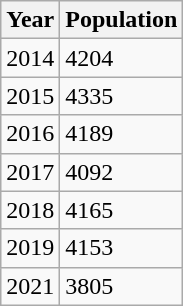<table class="wikitable">
<tr>
<th>Year</th>
<th>Population</th>
</tr>
<tr>
<td>2014</td>
<td>4204</td>
</tr>
<tr>
<td>2015</td>
<td>4335</td>
</tr>
<tr>
<td>2016</td>
<td>4189</td>
</tr>
<tr>
<td>2017</td>
<td>4092</td>
</tr>
<tr>
<td>2018</td>
<td>4165</td>
</tr>
<tr>
<td>2019</td>
<td>4153</td>
</tr>
<tr>
<td>2021</td>
<td>3805</td>
</tr>
</table>
